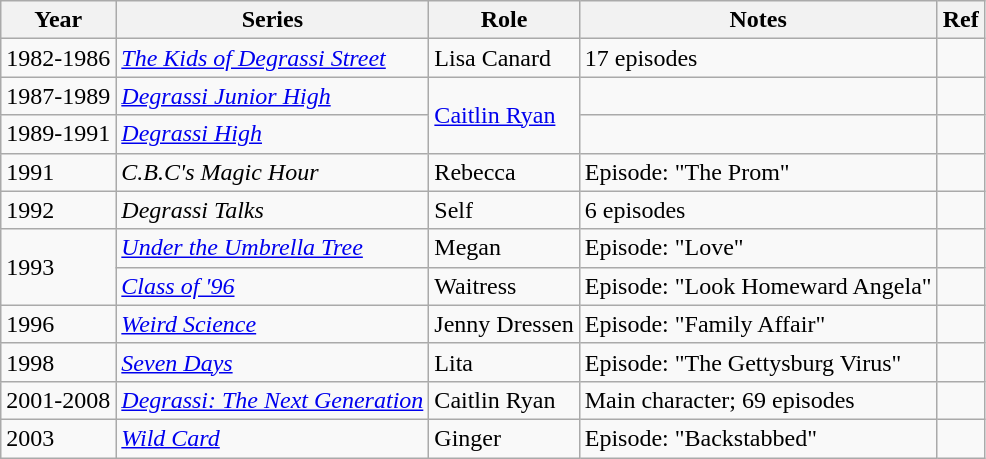<table class="wikitable sortable">
<tr>
<th>Year</th>
<th>Series</th>
<th>Role</th>
<th class="unsortable">Notes</th>
<th class="unsortable">Ref</th>
</tr>
<tr>
<td>1982-1986</td>
<td data-sort-value="Kids of Degrassi Street, The"><em><a href='#'>The Kids of Degrassi Street</a></em></td>
<td>Lisa Canard</td>
<td>17 episodes</td>
<td></td>
</tr>
<tr>
<td>1987-1989</td>
<td><em><a href='#'>Degrassi Junior High</a></em></td>
<td rowspan="2"><a href='#'>Caitlin Ryan</a></td>
<td></td>
<td></td>
</tr>
<tr>
<td>1989-1991</td>
<td><em><a href='#'>Degrassi High</a></em></td>
<td></td>
<td></td>
</tr>
<tr>
<td>1991</td>
<td><em>C.B.C's Magic Hour</em></td>
<td>Rebecca</td>
<td>Episode: "The Prom"</td>
<td></td>
</tr>
<tr>
<td>1992</td>
<td><em>Degrassi Talks</em></td>
<td>Self</td>
<td>6 episodes</td>
<td></td>
</tr>
<tr>
<td rowspan="2">1993</td>
<td><em><a href='#'>Under the Umbrella Tree</a></em></td>
<td>Megan</td>
<td>Episode: "Love"</td>
<td></td>
</tr>
<tr>
<td><em><a href='#'>Class of '96</a></em></td>
<td>Waitress</td>
<td>Episode: "Look Homeward Angela"</td>
<td></td>
</tr>
<tr>
<td>1996</td>
<td><a href='#'><em>Weird Science</em></a></td>
<td>Jenny Dressen</td>
<td>Episode: "Family Affair"</td>
<td></td>
</tr>
<tr>
<td>1998</td>
<td><a href='#'><em>Seven Days</em></a></td>
<td>Lita</td>
<td>Episode: "The Gettysburg Virus"</td>
<td></td>
</tr>
<tr>
<td>2001-2008</td>
<td><em><a href='#'>Degrassi: The Next Generation</a></em></td>
<td>Caitlin Ryan</td>
<td>Main character; 69 episodes</td>
<td></td>
</tr>
<tr>
<td>2003</td>
<td><em><a href='#'>Wild Card</a></em></td>
<td>Ginger</td>
<td>Episode: "Backstabbed"</td>
<td></td>
</tr>
</table>
